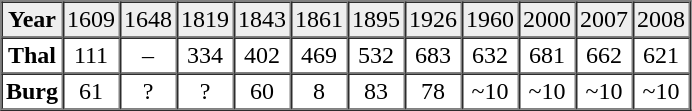<table border="1" cellpadding="2" cellspacing="0" width="400">
<tr bgcolor="#eeeeee" align="center">
<td><strong>Year</strong></td>
<td>1609</td>
<td>1648</td>
<td>1819</td>
<td>1843</td>
<td>1861</td>
<td>1895</td>
<td>1926</td>
<td>1960</td>
<td>2000</td>
<td>2007</td>
<td>2008</td>
</tr>
<tr align="center">
<td><strong>Thal</strong></td>
<td>111</td>
<td>–</td>
<td>334</td>
<td>402</td>
<td>469</td>
<td>532</td>
<td>683</td>
<td>632</td>
<td>681</td>
<td>662</td>
<td>621</td>
</tr>
<tr align="center">
<td><strong>Burg</strong></td>
<td>61</td>
<td>?</td>
<td>?</td>
<td>60</td>
<td>8</td>
<td>83</td>
<td>78</td>
<td>~10</td>
<td>~10</td>
<td>~10</td>
<td>~10</td>
</tr>
</table>
